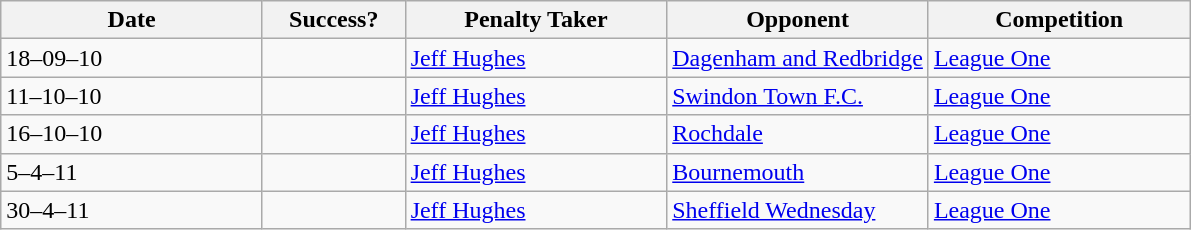<table class="wikitable">
<tr>
<th width=22%>Date</th>
<th width=12%>Success?</th>
<th width=22%>Penalty Taker</th>
<th width=22%>Opponent</th>
<th width=22%>Competition</th>
</tr>
<tr>
<td>18–09–10</td>
<td></td>
<td> <a href='#'>Jeff Hughes</a></td>
<td><a href='#'>Dagenham and Redbridge</a></td>
<td><a href='#'>League One</a></td>
</tr>
<tr>
<td>11–10–10</td>
<td></td>
<td> <a href='#'>Jeff Hughes</a></td>
<td><a href='#'>Swindon Town F.C.</a></td>
<td><a href='#'>League One</a></td>
</tr>
<tr>
<td>16–10–10</td>
<td></td>
<td> <a href='#'>Jeff Hughes</a></td>
<td><a href='#'>Rochdale</a></td>
<td><a href='#'>League One</a></td>
</tr>
<tr>
<td>5–4–11</td>
<td></td>
<td> <a href='#'>Jeff Hughes</a></td>
<td><a href='#'>Bournemouth</a></td>
<td><a href='#'>League One</a></td>
</tr>
<tr>
<td>30–4–11</td>
<td></td>
<td> <a href='#'>Jeff Hughes</a></td>
<td><a href='#'>Sheffield Wednesday</a></td>
<td><a href='#'>League One</a></td>
</tr>
</table>
